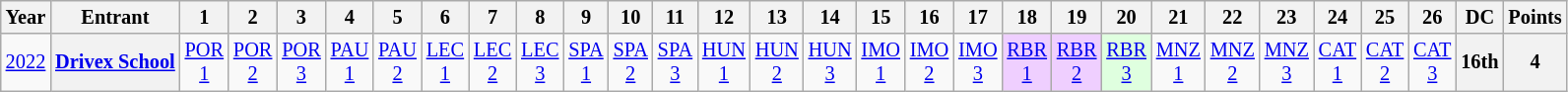<table class="wikitable" style="text-align:center; font-size:85%">
<tr>
<th>Year</th>
<th>Entrant</th>
<th>1</th>
<th>2</th>
<th>3</th>
<th>4</th>
<th>5</th>
<th>6</th>
<th>7</th>
<th>8</th>
<th>9</th>
<th>10</th>
<th>11</th>
<th>12</th>
<th>13</th>
<th>14</th>
<th>15</th>
<th>16</th>
<th>17</th>
<th>18</th>
<th>19</th>
<th>20</th>
<th>21</th>
<th>22</th>
<th>23</th>
<th>24</th>
<th>25</th>
<th>26</th>
<th>DC</th>
<th>Points</th>
</tr>
<tr>
<td><a href='#'>2022</a></td>
<th nowrap><a href='#'>Drivex School</a></th>
<td><a href='#'>POR<br>1</a></td>
<td><a href='#'>POR<br>2</a></td>
<td><a href='#'>POR<br>3</a></td>
<td><a href='#'>PAU<br>1</a></td>
<td><a href='#'>PAU<br>2</a></td>
<td><a href='#'>LEC<br>1</a></td>
<td><a href='#'>LEC<br>2</a></td>
<td><a href='#'>LEC<br>3</a></td>
<td><a href='#'>SPA<br>1</a></td>
<td><a href='#'>SPA<br>2</a></td>
<td><a href='#'>SPA<br>3</a></td>
<td><a href='#'>HUN<br>1</a></td>
<td><a href='#'>HUN<br>2</a></td>
<td><a href='#'>HUN<br>3</a></td>
<td><a href='#'>IMO<br>1</a></td>
<td><a href='#'>IMO<br>2</a></td>
<td><a href='#'>IMO<br>3</a></td>
<td style="background:#EFCFFF"><a href='#'>RBR<br>1</a><br></td>
<td style="background:#EFCFFF"><a href='#'>RBR<br>2</a><br></td>
<td style="background:#DFFFDF"><a href='#'>RBR<br>3</a><br></td>
<td><a href='#'>MNZ<br>1</a></td>
<td><a href='#'>MNZ<br>2</a></td>
<td><a href='#'>MNZ<br>3</a></td>
<td><a href='#'>CAT<br>1</a></td>
<td><a href='#'>CAT<br>2</a></td>
<td><a href='#'>CAT<br>3</a></td>
<th>16th</th>
<th>4</th>
</tr>
</table>
